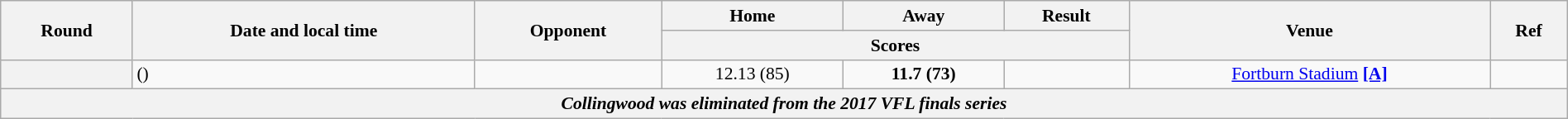<table class="wikitable plainrowheaders" style="font-size:90%; width:100%; text-align:center;">
<tr>
<th scope="col" rowspan="2">Round</th>
<th scope="col" rowspan="2">Date and local time</th>
<th scope="col" rowspan="2">Opponent</th>
<th scope="col">Home</th>
<th scope="col">Away</th>
<th scope="col">Result</th>
<th scope="col" rowspan="2">Venue</th>
<th scope="col" class="unsortable" rowspan=2>Ref</th>
</tr>
<tr>
<th scope="col" colspan="3">Scores</th>
</tr>
<tr>
<th scope="row"></th>
<td align=left> ()</td>
<td align=left></td>
<td>12.13 (85)</td>
<td><strong>11.7 (73)</strong></td>
<td></td>
<td><a href='#'>Fortburn Stadium</a> <a href='#'><strong>[A]</strong></a></td>
<td></td>
</tr>
<tr>
<th colspan=8><span><em>Collingwood was eliminated from the 2017 VFL finals series</em></span></th>
</tr>
</table>
